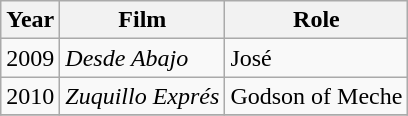<table class="wikitable">
<tr>
<th>Year</th>
<th>Film</th>
<th>Role</th>
</tr>
<tr>
<td>2009</td>
<td><em>Desde Abajo</em></td>
<td>José</td>
</tr>
<tr>
<td>2010</td>
<td><em>Zuquillo Exprés</em></td>
<td>Godson of Meche</td>
</tr>
<tr>
</tr>
</table>
